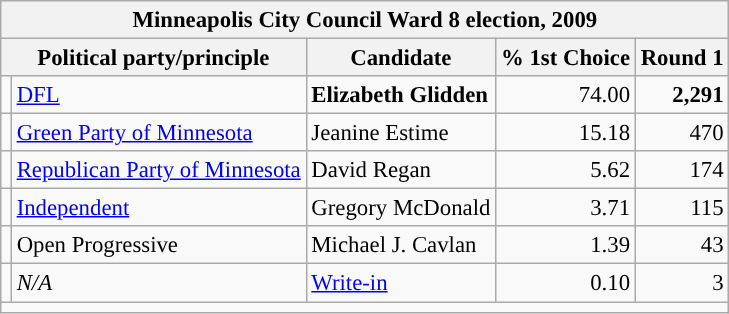<table class="wikitable" style="font-size:95%">
<tr>
<th colspan="5">Minneapolis City Council Ward 8 election, 2009</th>
</tr>
<tr>
<th colspan="2">Political party/principle</th>
<th>Candidate</th>
<th>% 1st Choice</th>
<th>Round 1</th>
</tr>
<tr>
<td style="background-color:"></td>
<td><a href='#'>DFL</a></td>
<td><strong>Elizabeth Glidden</strong></td>
<td align="right">74.00</td>
<td align="right"><strong>2,291</strong></td>
</tr>
<tr>
<td style="background-color:"></td>
<td><a href='#'>Green Party of Minnesota</a></td>
<td>Jeanine Estime</td>
<td align="right">15.18</td>
<td align="right">470</td>
</tr>
<tr>
<td style="background-color:"></td>
<td><a href='#'>Republican Party of Minnesota</a></td>
<td>David Regan</td>
<td align="right">5.62</td>
<td align="right">174</td>
</tr>
<tr>
<td style="background-color:"></td>
<td><a href='#'>Independent</a></td>
<td>Gregory McDonald</td>
<td align="right">3.71</td>
<td align="right">115</td>
</tr>
<tr>
<td style="background-color:"></td>
<td>Open Progressive</td>
<td>Michael J. Cavlan</td>
<td align="right">1.39</td>
<td align="right">43</td>
</tr>
<tr>
<td style="background-color:"></td>
<td><em>N/A</em></td>
<td><a href='#'>Write-in</a></td>
<td align="right">0.10</td>
<td align="right">3</td>
</tr>
<tr>
<td colspan="5"></td>
</tr>
</table>
